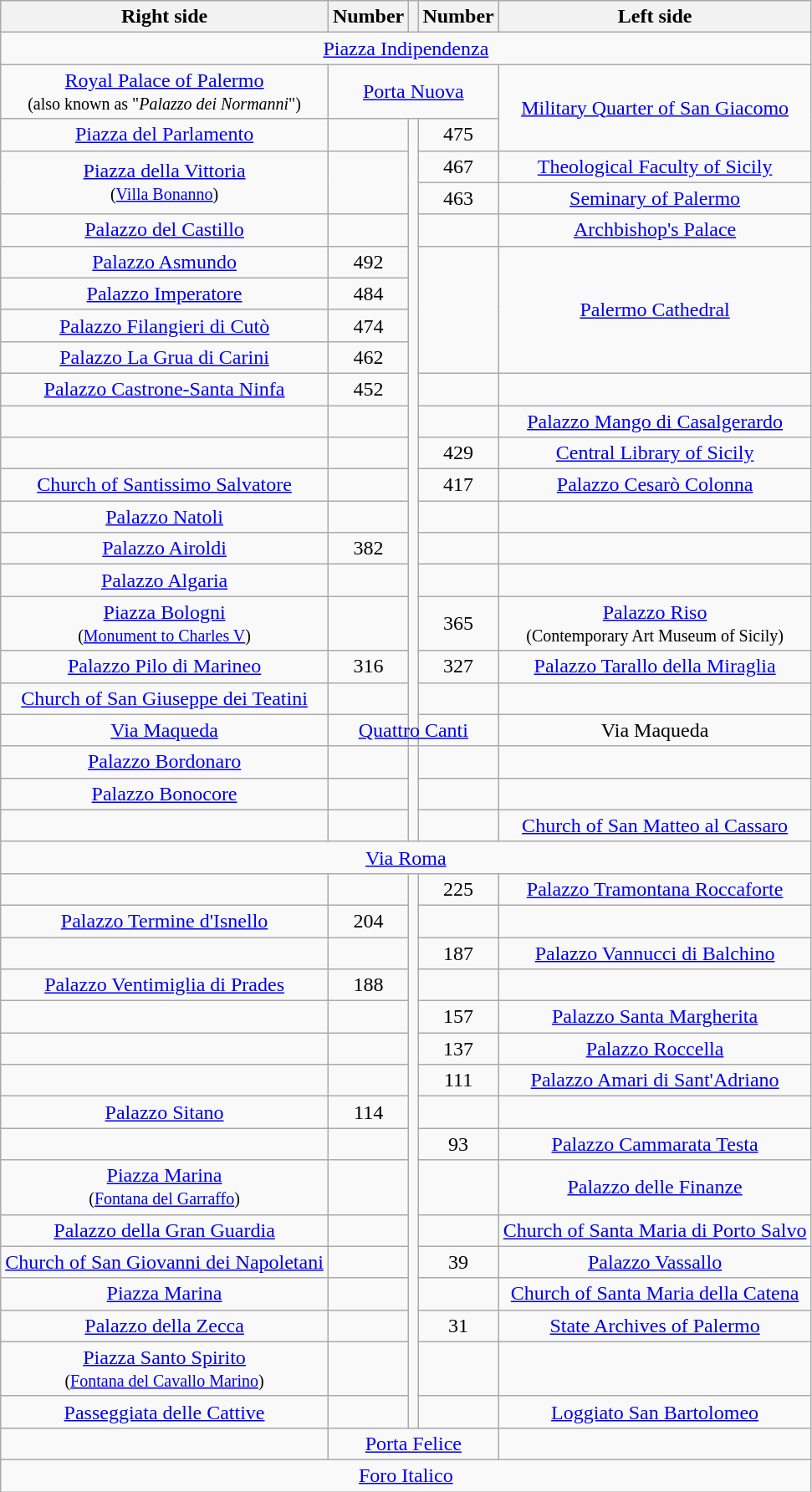<table class="wikitable" style="text-align:center;">
<tr>
<th>Right side</th>
<th>Number</th>
<th></th>
<th>Number</th>
<th>Left side</th>
</tr>
<tr>
<td colspan="5"><a href='#'>Piazza Indipendenza</a></td>
</tr>
<tr>
<td><a href='#'>Royal Palace of Palermo</a><br><small>(also known as "<em>Palazzo dei Normanni</em>")</small></td>
<td colspan="3"><a href='#'>Porta Nuova</a></td>
<td rowspan="2"><a href='#'>Military Quarter of San Giacomo</a></td>
</tr>
<tr>
<td><a href='#'>Piazza del Parlamento</a></td>
<td></td>
<td rowspan="19"></td>
<td>475</td>
</tr>
<tr>
<td rowspan="2"><a href='#'>Piazza della Vittoria</a><br><small>(<a href='#'>Villa Bonanno</a>)</small></td>
<td rowspan="2"></td>
<td>467</td>
<td><a href='#'>Theological Faculty of Sicily</a></td>
</tr>
<tr>
<td>463</td>
<td><a href='#'>Seminary of Palermo</a></td>
</tr>
<tr>
<td><a href='#'>Palazzo del Castillo</a></td>
<td></td>
<td></td>
<td><a href='#'>Archbishop's Palace</a></td>
</tr>
<tr>
<td><a href='#'>Palazzo Asmundo</a></td>
<td>492</td>
<td rowspan="4"></td>
<td rowspan="4"><a href='#'>Palermo Cathedral</a></td>
</tr>
<tr>
<td><a href='#'>Palazzo Imperatore</a></td>
<td>484</td>
</tr>
<tr>
<td><a href='#'>Palazzo Filangieri di Cutò</a></td>
<td>474</td>
</tr>
<tr>
<td><a href='#'>Palazzo La Grua di Carini</a></td>
<td>462</td>
</tr>
<tr>
<td><a href='#'>Palazzo Castrone-Santa Ninfa</a></td>
<td>452</td>
<td></td>
<td></td>
</tr>
<tr>
<td></td>
<td></td>
<td></td>
<td><a href='#'>Palazzo Mango di Casalgerardo</a></td>
</tr>
<tr>
<td></td>
<td></td>
<td>429</td>
<td><a href='#'>Central Library of Sicily</a></td>
</tr>
<tr>
<td><a href='#'>Church of Santissimo Salvatore</a></td>
<td></td>
<td>417</td>
<td><a href='#'>Palazzo Cesarò Colonna</a></td>
</tr>
<tr>
<td><a href='#'>Palazzo Natoli</a></td>
<td></td>
<td></td>
<td></td>
</tr>
<tr>
<td><a href='#'>Palazzo Airoldi</a></td>
<td>382</td>
<td></td>
<td></td>
</tr>
<tr>
<td><a href='#'>Palazzo Algaria</a></td>
<td></td>
<td></td>
<td></td>
</tr>
<tr>
<td><a href='#'>Piazza Bologni</a><br><small>(<a href='#'>Monument to Charles V</a>)</small></td>
<td></td>
<td>365</td>
<td><a href='#'>Palazzo Riso</a><br><small>(Contemporary Art Museum of Sicily)</small></td>
</tr>
<tr>
<td><a href='#'>Palazzo Pilo di Marineo</a></td>
<td>316</td>
<td>327</td>
<td><a href='#'>Palazzo Tarallo della Miraglia</a></td>
</tr>
<tr>
<td><a href='#'>Church of San Giuseppe dei Teatini</a></td>
<td></td>
<td></td>
<td></td>
</tr>
<tr>
<td><a href='#'>Via Maqueda</a></td>
<td colspan="3"><a href='#'>Quattro Canti</a></td>
<td>Via Maqueda</td>
</tr>
<tr>
<td><a href='#'>Palazzo Bordonaro</a></td>
<td></td>
<td rowspan="3"></td>
<td></td>
<td></td>
</tr>
<tr>
<td><a href='#'>Palazzo Bonocore</a></td>
<td></td>
<td></td>
<td></td>
</tr>
<tr>
<td></td>
<td></td>
<td></td>
<td><a href='#'>Church of San Matteo al Cassaro</a></td>
</tr>
<tr>
<td colspan="5"><a href='#'>Via Roma</a></td>
</tr>
<tr>
<td></td>
<td></td>
<td rowspan="16"></td>
<td>225</td>
<td><a href='#'>Palazzo Tramontana Roccaforte</a></td>
</tr>
<tr>
<td><a href='#'>Palazzo Termine d'Isnello</a></td>
<td>204</td>
<td></td>
<td></td>
</tr>
<tr>
<td></td>
<td></td>
<td>187</td>
<td><a href='#'>Palazzo Vannucci di Balchino</a></td>
</tr>
<tr>
<td><a href='#'>Palazzo Ventimiglia di Prades</a></td>
<td>188</td>
<td></td>
<td></td>
</tr>
<tr>
<td></td>
<td></td>
<td>157</td>
<td><a href='#'>Palazzo Santa Margherita</a></td>
</tr>
<tr>
<td></td>
<td></td>
<td>137</td>
<td><a href='#'>Palazzo Roccella</a></td>
</tr>
<tr>
<td></td>
<td></td>
<td>111</td>
<td><a href='#'>Palazzo Amari di Sant'Adriano</a></td>
</tr>
<tr>
<td><a href='#'>Palazzo Sitano</a></td>
<td>114</td>
<td></td>
<td></td>
</tr>
<tr>
<td></td>
<td></td>
<td>93</td>
<td><a href='#'>Palazzo Cammarata Testa</a></td>
</tr>
<tr>
<td><a href='#'>Piazza Marina</a><br><small>(<a href='#'>Fontana del Garraffo</a>)</small></td>
<td></td>
<td></td>
<td><a href='#'>Palazzo delle Finanze</a></td>
</tr>
<tr>
<td><a href='#'>Palazzo della Gran Guardia</a></td>
<td></td>
<td></td>
<td><a href='#'>Church of Santa Maria di Porto Salvo</a></td>
</tr>
<tr>
<td><a href='#'>Church of San Giovanni dei Napoletani</a></td>
<td></td>
<td>39</td>
<td><a href='#'>Palazzo Vassallo</a></td>
</tr>
<tr>
<td><a href='#'>Piazza Marina</a></td>
<td></td>
<td></td>
<td><a href='#'>Church of Santa Maria della Catena</a></td>
</tr>
<tr>
<td><a href='#'>Palazzo della Zecca</a></td>
<td></td>
<td>31</td>
<td><a href='#'>State Archives of Palermo</a></td>
</tr>
<tr>
<td><a href='#'>Piazza Santo Spirito</a><br><small>(<a href='#'>Fontana del Cavallo Marino</a>)</small></td>
<td></td>
<td></td>
<td></td>
</tr>
<tr>
<td><a href='#'>Passeggiata delle Cattive</a></td>
<td></td>
<td></td>
<td><a href='#'>Loggiato San Bartolomeo</a></td>
</tr>
<tr>
<td></td>
<td colspan="3"><a href='#'>Porta Felice</a></td>
<td></td>
</tr>
<tr>
<td colspan="5"><a href='#'>Foro Italico</a></td>
</tr>
</table>
